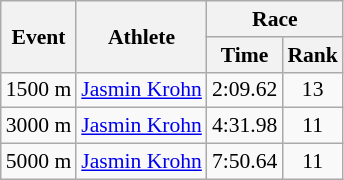<table class="wikitable" border="1" style="font-size:90%">
<tr>
<th rowspan=2>Event</th>
<th rowspan=2>Athlete</th>
<th colspan=2>Race</th>
</tr>
<tr>
<th>Time</th>
<th>Rank</th>
</tr>
<tr>
<td>1500 m</td>
<td><a href='#'>Jasmin Krohn</a></td>
<td align=center>2:09.62</td>
<td align=center>13</td>
</tr>
<tr>
<td>3000 m</td>
<td><a href='#'>Jasmin Krohn</a></td>
<td align=center>4:31.98</td>
<td align=center>11</td>
</tr>
<tr>
<td>5000 m</td>
<td><a href='#'>Jasmin Krohn</a></td>
<td align=center>7:50.64</td>
<td align=center>11</td>
</tr>
</table>
